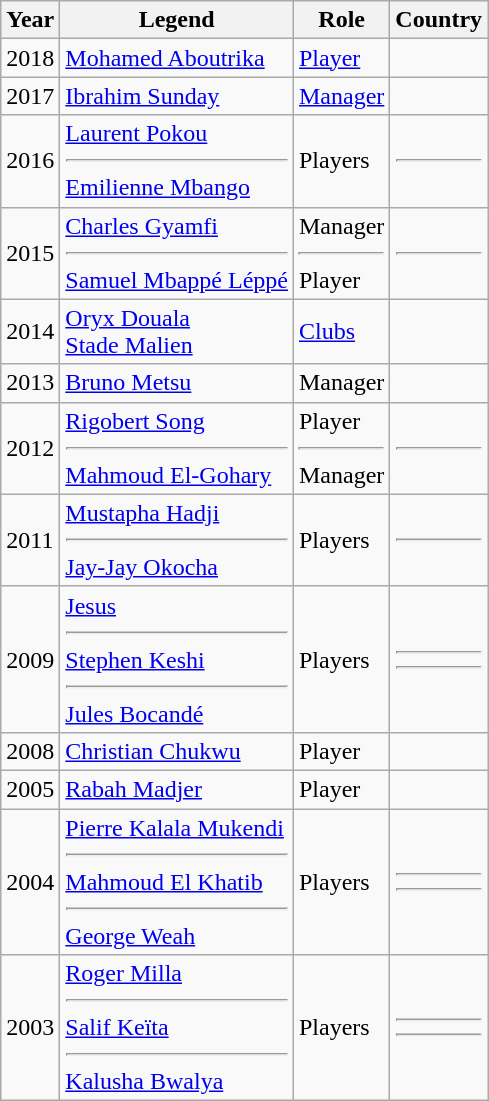<table class="wikitable">
<tr>
<th>Year</th>
<th>Legend</th>
<th>Role</th>
<th>Country</th>
</tr>
<tr>
<td>2018</td>
<td><a href='#'>Mohamed Aboutrika</a></td>
<td><a href='#'>Player</a></td>
<td></td>
</tr>
<tr>
<td>2017</td>
<td><a href='#'>Ibrahim Sunday</a></td>
<td><a href='#'>Manager</a></td>
<td></td>
</tr>
<tr>
<td>2016</td>
<td><a href='#'>Laurent Pokou</a><hr><a href='#'>Emilienne Mbango</a></td>
<td>Players</td>
<td><hr></td>
</tr>
<tr>
<td>2015</td>
<td><a href='#'>Charles Gyamfi</a><hr><a href='#'>Samuel Mbappé Léppé</a></td>
<td>Manager<hr>Player</td>
<td><hr></td>
</tr>
<tr>
<td>2014</td>
<td><a href='#'>Oryx Douala</a><br><a href='#'>Stade Malien</a></td>
<td><a href='#'>Clubs</a></td>
<td><br></td>
</tr>
<tr>
<td>2013</td>
<td><a href='#'>Bruno Metsu</a></td>
<td>Manager</td>
<td></td>
</tr>
<tr>
<td>2012</td>
<td><a href='#'>Rigobert Song</a><hr><a href='#'>Mahmoud El-Gohary</a></td>
<td>Player<hr>Manager</td>
<td><hr></td>
</tr>
<tr>
<td>2011</td>
<td><a href='#'>Mustapha Hadji</a><hr><a href='#'>Jay-Jay Okocha</a></td>
<td>Players</td>
<td><hr></td>
</tr>
<tr>
<td>2009</td>
<td><a href='#'>Jesus</a><hr><a href='#'>Stephen Keshi</a><hr><a href='#'>Jules Bocandé</a></td>
<td>Players</td>
<td><hr><hr></td>
</tr>
<tr>
<td>2008</td>
<td><a href='#'>Christian Chukwu</a></td>
<td>Player</td>
<td></td>
</tr>
<tr>
<td>2005</td>
<td><a href='#'>Rabah Madjer</a></td>
<td>Player</td>
<td></td>
</tr>
<tr>
<td>2004</td>
<td><a href='#'>Pierre Kalala Mukendi</a><hr><a href='#'>Mahmoud El Khatib</a><hr><a href='#'>George Weah</a></td>
<td>Players</td>
<td><hr><hr></td>
</tr>
<tr>
<td>2003</td>
<td><a href='#'>Roger Milla</a><hr><a href='#'>Salif Keïta</a><hr><a href='#'>Kalusha Bwalya</a></td>
<td>Players</td>
<td><hr><hr></td>
</tr>
</table>
